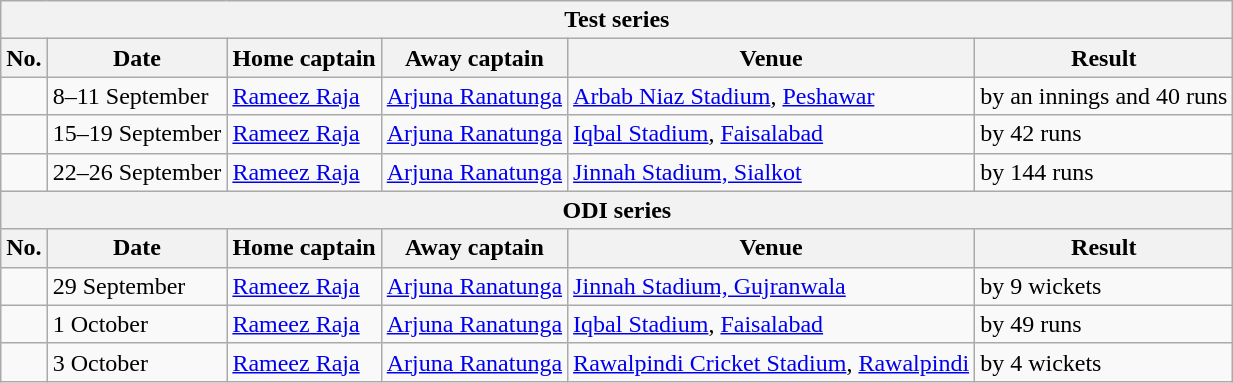<table class="wikitable">
<tr>
<th colspan="9">Test series</th>
</tr>
<tr>
<th>No.</th>
<th>Date</th>
<th>Home captain</th>
<th>Away captain</th>
<th>Venue</th>
<th>Result</th>
</tr>
<tr>
<td></td>
<td>8–11 September</td>
<td><a href='#'>Rameez Raja</a></td>
<td><a href='#'>Arjuna Ranatunga</a></td>
<td><a href='#'>Arbab Niaz Stadium</a>, <a href='#'>Peshawar</a></td>
<td> by an innings and 40 runs</td>
</tr>
<tr>
<td></td>
<td>15–19 September</td>
<td><a href='#'>Rameez Raja</a></td>
<td><a href='#'>Arjuna Ranatunga</a></td>
<td><a href='#'>Iqbal Stadium</a>, <a href='#'>Faisalabad</a></td>
<td> by 42 runs</td>
</tr>
<tr>
<td></td>
<td>22–26 September</td>
<td><a href='#'>Rameez Raja</a></td>
<td><a href='#'>Arjuna Ranatunga</a></td>
<td><a href='#'>Jinnah Stadium, Sialkot</a></td>
<td> by 144 runs</td>
</tr>
<tr>
<th colspan="9">ODI series</th>
</tr>
<tr>
<th>No.</th>
<th>Date</th>
<th>Home captain</th>
<th>Away captain</th>
<th>Venue</th>
<th>Result</th>
</tr>
<tr>
<td></td>
<td>29 September</td>
<td><a href='#'>Rameez Raja</a></td>
<td><a href='#'>Arjuna Ranatunga</a></td>
<td><a href='#'>Jinnah Stadium, Gujranwala</a></td>
<td> by 9 wickets</td>
</tr>
<tr>
<td></td>
<td>1 October</td>
<td><a href='#'>Rameez Raja</a></td>
<td><a href='#'>Arjuna Ranatunga</a></td>
<td><a href='#'>Iqbal Stadium</a>, <a href='#'>Faisalabad</a></td>
<td> by 49 runs</td>
</tr>
<tr>
<td></td>
<td>3 October</td>
<td><a href='#'>Rameez Raja</a></td>
<td><a href='#'>Arjuna Ranatunga</a></td>
<td><a href='#'>Rawalpindi Cricket Stadium</a>, <a href='#'>Rawalpindi</a></td>
<td> by 4 wickets</td>
</tr>
</table>
